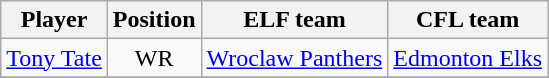<table class="wikitable sortable" style="text-align:center;">
<tr>
<th>Player</th>
<th>Position</th>
<th>ELF team</th>
<th>CFL team</th>
</tr>
<tr>
<td><a href='#'>Tony Tate</a></td>
<td>WR</td>
<td><a href='#'>Wroclaw Panthers</a></td>
<td><a href='#'>Edmonton Elks</a></td>
</tr>
<tr>
</tr>
</table>
